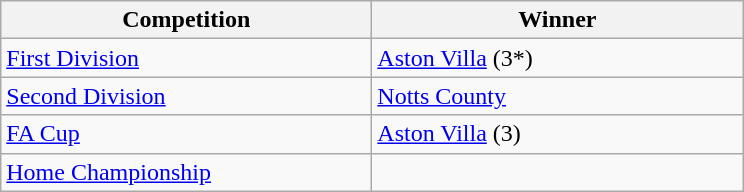<table class="wikitable">
<tr>
<th style="width:15em">Competition</th>
<th style="width:15em">Winner</th>
</tr>
<tr>
<td><a href='#'>First Division</a></td>
<td><a href='#'>Aston Villa</a> (3*)</td>
</tr>
<tr>
<td><a href='#'>Second Division</a></td>
<td><a href='#'>Notts County</a></td>
</tr>
<tr>
<td><a href='#'>FA Cup</a></td>
<td><a href='#'>Aston Villa</a> (3)</td>
</tr>
<tr>
<td><a href='#'>Home Championship</a></td>
<td></td>
</tr>
</table>
